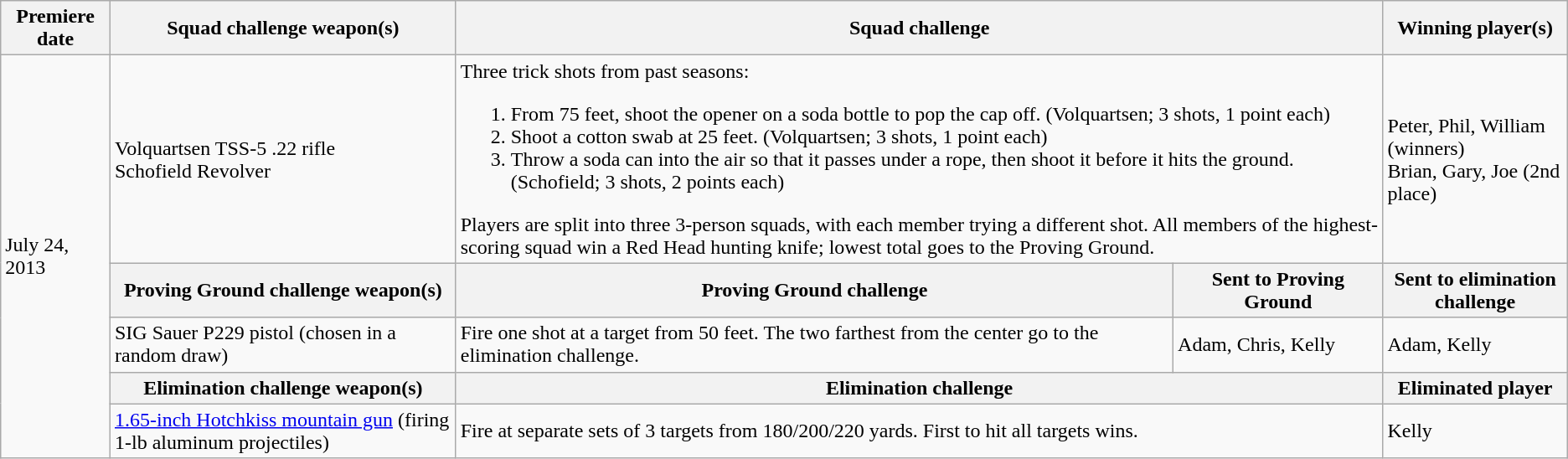<table class="wikitable">
<tr>
<th>Premiere date</th>
<th>Squad challenge weapon(s)</th>
<th colspan="2">Squad challenge</th>
<th>Winning player(s)</th>
</tr>
<tr>
<td rowspan="5">July 24, 2013</td>
<td>Volquartsen TSS-5 .22 rifle<br>Schofield Revolver</td>
<td colspan="2">Three trick shots from past seasons:<br><ol><li>From 75 feet, shoot the opener on a soda bottle to pop the cap off. (Volquartsen; 3 shots, 1 point each)</li><li>Shoot a cotton swab at 25 feet. (Volquartsen; 3 shots, 1 point each)</li><li>Throw a soda can into the air so that it passes under a rope, then shoot it before it hits the ground. (Schofield; 3 shots, 2 points each)</li></ol>Players are split into three 3-person squads, with each member trying a different shot. All members of the highest-scoring squad win a Red Head hunting knife; lowest total goes to the Proving Ground.</td>
<td>Peter, Phil, William (winners)<br>Brian, Gary, Joe (2nd place)</td>
</tr>
<tr>
<th>Proving Ground challenge weapon(s)</th>
<th>Proving Ground challenge</th>
<th>Sent to Proving Ground</th>
<th>Sent to elimination challenge</th>
</tr>
<tr>
<td>SIG Sauer P229 pistol (chosen in a random draw)</td>
<td>Fire one shot at a target from 50 feet. The two farthest from the center go to the elimination challenge.</td>
<td>Adam, Chris, Kelly</td>
<td>Adam, Kelly</td>
</tr>
<tr>
<th>Elimination challenge weapon(s)</th>
<th colspan="2">Elimination challenge</th>
<th>Eliminated player</th>
</tr>
<tr>
<td><a href='#'>1.65-inch Hotchkiss mountain gun</a> (firing 1-lb aluminum projectiles)</td>
<td colspan="2">Fire at separate sets of 3 targets from 180/200/220 yards. First to hit all targets wins.</td>
<td>Kelly</td>
</tr>
</table>
